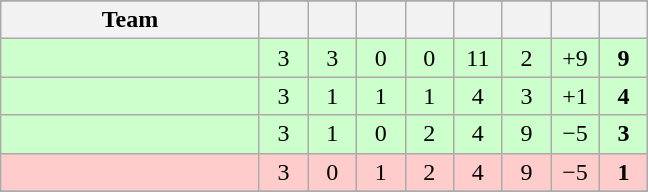<table class="wikitable" style="text-align:center;">
<tr>
</tr>
<tr>
<th width="165">Team</th>
<th width="25"></th>
<th width="25"></th>
<th width="25"></th>
<th width="25"></th>
<th width="25"></th>
<th width="25"></th>
<th width="25"></th>
<th width="25"></th>
</tr>
<tr bgcolor=CCFFCC>
<td align=left></td>
<td>3</td>
<td>3</td>
<td>0</td>
<td>0</td>
<td>11</td>
<td>2</td>
<td>+9</td>
<td><strong>9</strong></td>
</tr>
<tr bgcolor=CCFFCC>
<td align=left></td>
<td>3</td>
<td>1</td>
<td>1</td>
<td>1</td>
<td>4</td>
<td>3</td>
<td>+1</td>
<td><strong>4</strong></td>
</tr>
<tr bgcolor=CCFFCC>
<td align=left></td>
<td>3</td>
<td>1</td>
<td>0</td>
<td>2</td>
<td>4</td>
<td>9</td>
<td>−5</td>
<td><strong>3</strong></td>
</tr>
<tr bgcolor=FFCCCC>
<td align=left></td>
<td>3</td>
<td>0</td>
<td>1</td>
<td>2</td>
<td>4</td>
<td>9</td>
<td>−5</td>
<td><strong>1</strong></td>
</tr>
<tr>
</tr>
</table>
